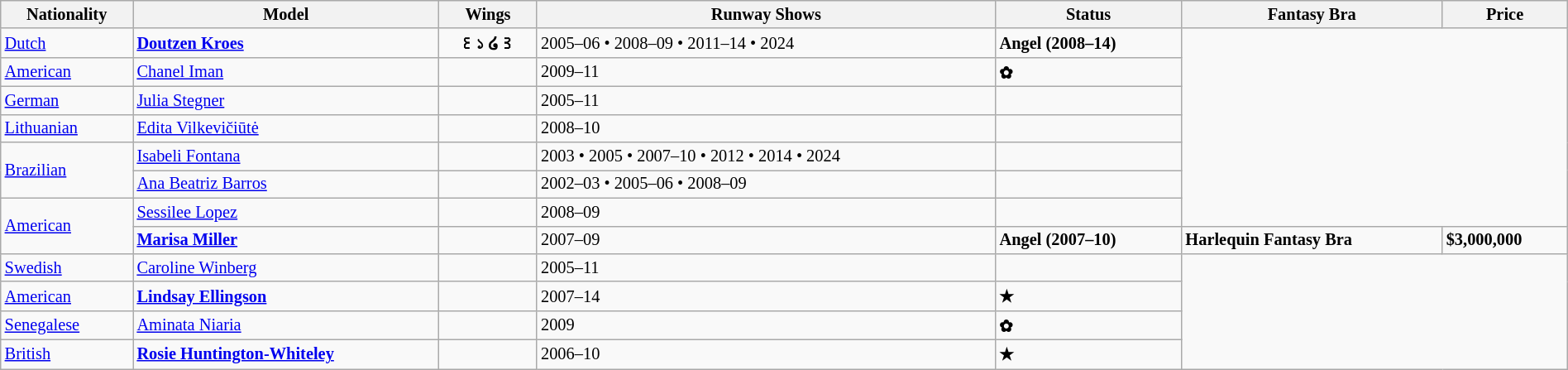<table class="sortable wikitable"  style="font-size:85%; width:100%;">
<tr>
<th style="text-align:center;">Nationality</th>
<th style="text-align:center;">Model</th>
<th style="text-align:center;">Wings</th>
<th style="text-align:center;">Runway Shows</th>
<th style="text-align:center;">Status</th>
<th>Fantasy Bra</th>
<th>Price</th>
</tr>
<tr>
<td> <a href='#'>Dutch</a></td>
<td><strong><a href='#'>Doutzen Kroes</a></strong></td>
<td align="center"><strong>꒰১ ໒꒱</strong></td>
<td>2005–06 • 2008–09 • 2011–14 • 2024</td>
<td><strong> Angel (2008–14)</strong></td>
<td colspan="2" rowspan="7"></td>
</tr>
<tr>
<td> <a href='#'>American</a></td>
<td><a href='#'>Chanel Iman</a></td>
<td></td>
<td>2009–11</td>
<td><strong>✿</strong></td>
</tr>
<tr>
<td> <a href='#'>German</a></td>
<td><a href='#'>Julia Stegner</a></td>
<td></td>
<td>2005–11</td>
<td></td>
</tr>
<tr>
<td> <a href='#'>Lithuanian</a></td>
<td><a href='#'>Edita Vilkevičiūtė</a></td>
<td></td>
<td>2008–10</td>
<td></td>
</tr>
<tr>
<td rowspan="2"> <a href='#'>Brazilian</a></td>
<td><a href='#'>Isabeli Fontana</a></td>
<td></td>
<td>2003 • 2005 • 2007–10 • 2012 • 2014 • 2024</td>
<td></td>
</tr>
<tr>
<td><a href='#'>Ana Beatriz Barros</a></td>
<td></td>
<td>2002–03 • 2005–06 • 2008–09</td>
<td></td>
</tr>
<tr>
<td rowspan="2"> <a href='#'>American</a></td>
<td><a href='#'>Sessilee Lopez</a></td>
<td></td>
<td>2008–09</td>
<td></td>
</tr>
<tr>
<td><strong><a href='#'>Marisa Miller</a></strong></td>
<td></td>
<td>2007–09</td>
<td><strong> Angel (2007–10)</strong></td>
<td><strong>Harlequin Fantasy Bra</strong></td>
<td><strong>$3,000,000</strong></td>
</tr>
<tr>
<td> <a href='#'>Swedish</a></td>
<td><a href='#'>Caroline Winberg</a></td>
<td></td>
<td>2005–11</td>
<td></td>
<td colspan="2" rowspan="4"></td>
</tr>
<tr>
<td> <a href='#'>American</a></td>
<td><strong><a href='#'>Lindsay Ellingson</a></strong></td>
<td></td>
<td>2007–14</td>
<td><strong>★</strong></td>
</tr>
<tr>
<td> <a href='#'>Senegalese</a></td>
<td><a href='#'>Aminata Niaria</a></td>
<td></td>
<td>2009</td>
<td><strong>✿</strong></td>
</tr>
<tr>
<td> <a href='#'>British</a></td>
<td><strong><a href='#'>Rosie Huntington-Whiteley</a></strong></td>
<td></td>
<td>2006–10</td>
<td><strong>★</strong></td>
</tr>
</table>
